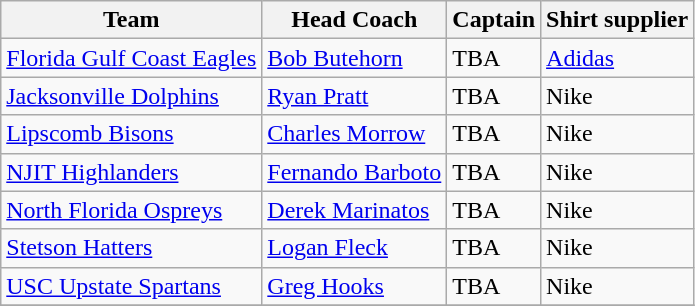<table class="wikitable sortable" style="text-align: left;">
<tr>
<th>Team</th>
<th>Head Coach</th>
<th>Captain</th>
<th>Shirt supplier</th>
</tr>
<tr>
<td><a href='#'>Florida Gulf Coast Eagles</a></td>
<td> <a href='#'>Bob Butehorn</a></td>
<td>TBA</td>
<td><a href='#'>Adidas</a></td>
</tr>
<tr>
<td><a href='#'>Jacksonville Dolphins</a></td>
<td> <a href='#'>Ryan Pratt</a></td>
<td>TBA</td>
<td>Nike</td>
</tr>
<tr>
<td><a href='#'>Lipscomb Bisons</a></td>
<td> <a href='#'>Charles Morrow</a></td>
<td>TBA</td>
<td>Nike</td>
</tr>
<tr>
<td><a href='#'>NJIT Highlanders</a></td>
<td> <a href='#'>Fernando Barboto</a></td>
<td>TBA</td>
<td>Nike</td>
</tr>
<tr>
<td><a href='#'>North Florida Ospreys</a></td>
<td> <a href='#'>Derek Marinatos</a></td>
<td>TBA</td>
<td>Nike</td>
</tr>
<tr>
<td><a href='#'>Stetson Hatters</a></td>
<td> <a href='#'>Logan Fleck</a></td>
<td>TBA</td>
<td>Nike</td>
</tr>
<tr>
<td><a href='#'>USC Upstate Spartans</a></td>
<td> <a href='#'>Greg Hooks</a></td>
<td>TBA</td>
<td>Nike</td>
</tr>
<tr>
</tr>
</table>
